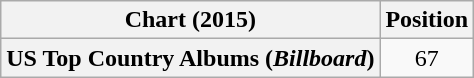<table class="wikitable plainrowheaders" style="text-align:center">
<tr>
<th scope="col">Chart (2015)</th>
<th scope="col">Position</th>
</tr>
<tr>
<th scope="row">US Top Country Albums (<em>Billboard</em>)</th>
<td>67</td>
</tr>
</table>
